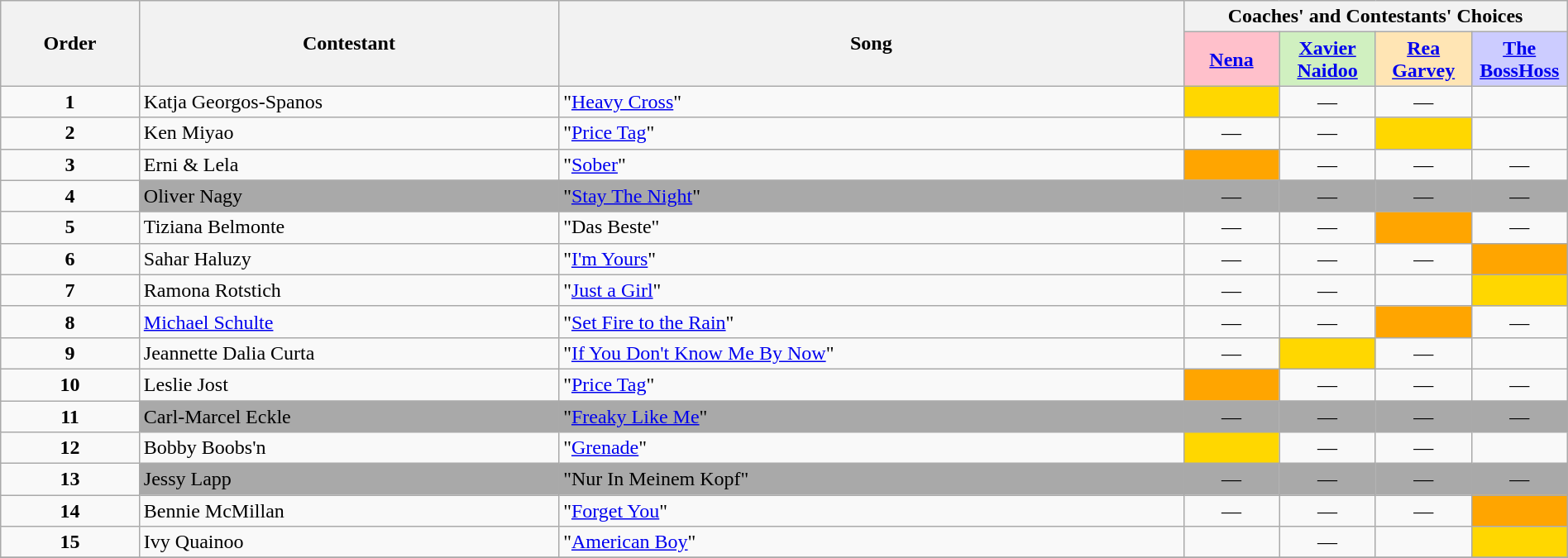<table class="wikitable" style="width:100%;">
<tr>
<th rowspan=2>Order</th>
<th rowspan=2>Contestant</th>
<th rowspan=2>Song</th>
<th colspan=4>Coaches' and Contestants' Choices</th>
</tr>
<tr>
<th style="background-color:pink" width="70"><a href='#'>Nena</a></th>
<th style="background-color:#d0f0c0" width="70"><a href='#'>Xavier Naidoo</a></th>
<th style="background-color:#ffe5b4" width="70"><a href='#'>Rea Garvey</a></th>
<th style="background-color:#ccf" width="70"><a href='#'>The BossHoss</a></th>
</tr>
<tr>
<td align="center"><strong>1</strong></td>
<td>Katja Georgos-Spanos</td>
<td>"<a href='#'>Heavy Cross</a>"</td>
<td style="background:gold;text-align:center;"></td>
<td align="center">—</td>
<td align="center">—</td>
<td style=";text-align:center;"></td>
</tr>
<tr>
<td align="center"><strong>2</strong></td>
<td>Ken Miyao</td>
<td>"<a href='#'>Price Tag</a>"</td>
<td align="center">—</td>
<td align="center">—</td>
<td style="background:gold;text-align:center;"></td>
<td style=";text-align:center;"></td>
</tr>
<tr>
<td align="center"><strong>3</strong></td>
<td>Erni & Lela</td>
<td>"<a href='#'>Sober</a>"</td>
<td style="background:orange;text-align:center;"></td>
<td align="center">—</td>
<td align="center">—</td>
<td align="center">—</td>
</tr>
<tr>
<td align="center"><strong>4</strong></td>
<td style="background:darkgrey;text-align:left;">Oliver Nagy</td>
<td style="background:darkgrey;text-align:left;">"<a href='#'>Stay The Night</a>"</td>
<td style="background:darkgrey;text-align:center;">—</td>
<td style="background:darkgrey;text-align:center;">—</td>
<td style="background:darkgrey;text-align:center;">—</td>
<td style="background:darkgrey;text-align:center;">—</td>
</tr>
<tr>
<td align="center"><strong>5</strong></td>
<td>Tiziana Belmonte</td>
<td>"Das Beste"</td>
<td align="center">—</td>
<td align="center">—</td>
<td style="background:orange;text-align:center;"></td>
<td align="center">—</td>
</tr>
<tr>
<td align="center"><strong>6</strong></td>
<td>Sahar Haluzy</td>
<td>"<a href='#'>I'm Yours</a>"</td>
<td align="center">—</td>
<td align="center">—</td>
<td align="center">—</td>
<td style="background:orange;text-align:center;"></td>
</tr>
<tr>
<td align="center"><strong>7</strong></td>
<td>Ramona Rotstich</td>
<td>"<a href='#'>Just a Girl</a>"</td>
<td align="center">—</td>
<td align="center">—</td>
<td style=";text-align:center;"></td>
<td style="background:gold;text-align:center;"></td>
</tr>
<tr>
<td align="center"><strong>8</strong></td>
<td><a href='#'>Michael Schulte</a></td>
<td>"<a href='#'>Set Fire to the Rain</a>"</td>
<td align="center">—</td>
<td align="center">—</td>
<td style="background:orange;text-align:center;"></td>
<td align="center">—</td>
</tr>
<tr>
<td align="center"><strong>9</strong></td>
<td>Jeannette Dalia Curta</td>
<td>"<a href='#'>If You Don't Know Me By Now</a>"</td>
<td align="center">—</td>
<td style="background:gold;text-align:center;"></td>
<td align="center">—</td>
<td style=";text-align:center;"></td>
</tr>
<tr>
<td align="center"><strong>10</strong></td>
<td>Leslie Jost</td>
<td>"<a href='#'>Price Tag</a>"</td>
<td style="background:orange;text-align:center;"></td>
<td align="center">—</td>
<td align="center">—</td>
<td align="center">—</td>
</tr>
<tr>
<td align="center"><strong>11</strong></td>
<td style="background:darkgrey;text-align:left;">Carl-Marcel Eckle</td>
<td style="background:darkgrey;text-align:left;">"<a href='#'>Freaky Like Me</a>"</td>
<td style="background:darkgrey;text-align:center;">—</td>
<td style="background:darkgrey;text-align:center;">—</td>
<td style="background:darkgrey;text-align:center;">—</td>
<td style="background:darkgrey;text-align:center;">—</td>
</tr>
<tr>
<td align="center"><strong>12</strong></td>
<td>Bobby Boobs'n</td>
<td>"<a href='#'>Grenade</a>"</td>
<td style="background:gold;text-align:center;"></td>
<td align="center">—</td>
<td align="center">—</td>
<td style=";text-align:center;"></td>
</tr>
<tr>
<td align="center"><strong>13</strong></td>
<td style="background:darkgrey;text-align:left;">Jessy Lapp</td>
<td style="background:darkgrey;text-align:left;">"Nur In Meinem Kopf"</td>
<td style="background:darkgrey;text-align:center;">—</td>
<td style="background:darkgrey;text-align:center;">—</td>
<td style="background:darkgrey;text-align:center;">—</td>
<td style="background:darkgrey;text-align:center;">—</td>
</tr>
<tr>
<td align="center"><strong>14</strong></td>
<td>Bennie McMillan</td>
<td>"<a href='#'>Forget You</a>"</td>
<td align="center">—</td>
<td align="center">—</td>
<td align="center">—</td>
<td style="background:orange;text-align:center;"></td>
</tr>
<tr>
<td align="center"><strong>15</strong></td>
<td>Ivy Quainoo</td>
<td>"<a href='#'>American Boy</a>"</td>
<td style=";text-align:center;"></td>
<td align="center">—</td>
<td style=";text-align:center;"></td>
<td style="background:gold;text-align:center;"></td>
</tr>
<tr>
</tr>
</table>
